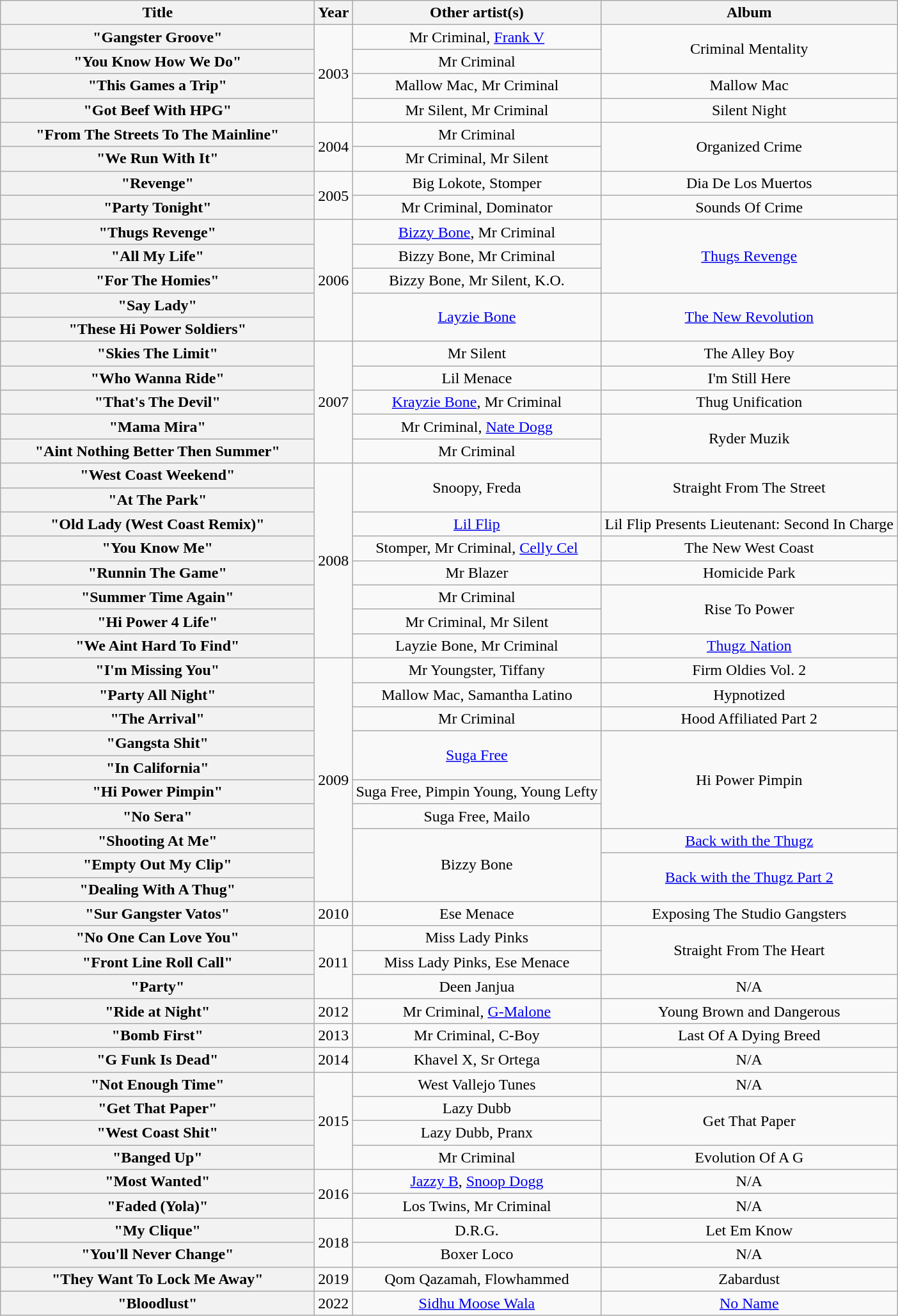<table class="wikitable plainrowheaders" style="text-align:center;">
<tr>
<th scope="col" style="width:20em;">Title</th>
<th scope="col">Year</th>
<th scope="col">Other artist(s)</th>
<th scope="col">Album</th>
</tr>
<tr>
<th scope="row">"Gangster Groove"</th>
<td rowspan="4">2003</td>
<td>Mr Criminal, <a href='#'>Frank V</a></td>
<td rowspan="2">Criminal Mentality</td>
</tr>
<tr>
<th scope="row">"You Know How We Do"</th>
<td>Mr Criminal</td>
</tr>
<tr>
<th scope="row">"This Games a Trip"</th>
<td>Mallow Mac, Mr Criminal</td>
<td>Mallow Mac</td>
</tr>
<tr>
<th scope="row">"Got Beef With HPG" </th>
<td>Mr Silent, Mr Criminal</td>
<td>Silent Night</td>
</tr>
<tr>
<th scope="row">"From The Streets To The Mainline" </th>
<td rowspan="2">2004</td>
<td>Mr Criminal</td>
<td rowspan="2">Organized Crime</td>
</tr>
<tr>
<th scope="row">"We Run With It" </th>
<td>Mr Criminal, Mr Silent</td>
</tr>
<tr>
<th scope="row">"Revenge" </th>
<td rowspan="2">2005</td>
<td>Big Lokote, Stomper</td>
<td>Dia De Los Muertos</td>
</tr>
<tr>
<th scope="row">"Party Tonight" </th>
<td>Mr Criminal, Dominator</td>
<td>Sounds Of Crime</td>
</tr>
<tr>
<th scope="row">"Thugs Revenge" </th>
<td rowspan="5">2006</td>
<td><a href='#'>Bizzy Bone</a>, Mr Criminal</td>
<td rowspan="3"><a href='#'>Thugs Revenge</a></td>
</tr>
<tr>
<th scope="row">"All My Life" </th>
<td>Bizzy Bone, Mr Criminal</td>
</tr>
<tr>
<th scope="row">"For The Homies" </th>
<td>Bizzy Bone, Mr Silent, K.O.</td>
</tr>
<tr>
<th scope="row">"Say Lady" </th>
<td rowspan="2"><a href='#'>Layzie Bone</a></td>
<td rowspan="2"><a href='#'>The New Revolution</a></td>
</tr>
<tr>
<th scope="row">"These Hi Power Soldiers" </th>
</tr>
<tr>
<th scope="row">"Skies The Limit" </th>
<td rowspan="5">2007</td>
<td>Mr Silent</td>
<td>The Alley Boy</td>
</tr>
<tr>
<th scope="row">"Who Wanna Ride" </th>
<td>Lil Menace</td>
<td>I'm Still Here</td>
</tr>
<tr>
<th scope="row">"That's The Devil" </th>
<td><a href='#'>Krayzie Bone</a>, Mr Criminal</td>
<td>Thug Unification</td>
</tr>
<tr>
<th scope="row">"Mama Mira" </th>
<td>Mr Criminal, <a href='#'>Nate Dogg</a></td>
<td rowspan="2">Ryder Muzik</td>
</tr>
<tr>
<th scope="row">"Aint Nothing Better Then Summer" </th>
<td>Mr Criminal</td>
</tr>
<tr>
<th scope="row">"West Coast Weekend" </th>
<td rowspan="8">2008</td>
<td rowspan="2">Snoopy, Freda</td>
<td rowspan="2">Straight From The Street</td>
</tr>
<tr>
<th scope="row">"At The Park" </th>
</tr>
<tr>
<th scope="row">"Old Lady (West Coast Remix)" </th>
<td><a href='#'>Lil Flip</a></td>
<td>Lil Flip Presents Lieutenant: Second In Charge</td>
</tr>
<tr>
<th scope="row">"You Know Me" </th>
<td>Stomper, Mr Criminal, <a href='#'>Celly Cel</a></td>
<td>The New West Coast</td>
</tr>
<tr>
<th scope="row">"Runnin The Game" </th>
<td>Mr Blazer</td>
<td>Homicide Park</td>
</tr>
<tr>
<th scope="row">"Summer Time Again" </th>
<td>Mr Criminal</td>
<td rowspan="2">Rise To Power</td>
</tr>
<tr>
<th scope="row">"Hi Power 4 Life" </th>
<td>Mr Criminal, Mr Silent</td>
</tr>
<tr>
<th scope="row">"We Aint Hard To Find" </th>
<td>Layzie Bone, Mr Criminal</td>
<td><a href='#'>Thugz Nation</a></td>
</tr>
<tr>
<th scope="row">"I'm Missing You" </th>
<td rowspan="10">2009</td>
<td>Mr Youngster, Tiffany</td>
<td>Firm Oldies Vol. 2</td>
</tr>
<tr>
<th scope="row">"Party All Night" </th>
<td>Mallow Mac, Samantha Latino</td>
<td>Hypnotized</td>
</tr>
<tr>
<th scope="row">"The Arrival" </th>
<td>Mr Criminal</td>
<td>Hood Affiliated Part 2</td>
</tr>
<tr>
<th scope="row">"Gangsta Shit" </th>
<td rowspan="2"><a href='#'>Suga Free</a></td>
<td rowspan="4">Hi Power Pimpin</td>
</tr>
<tr>
<th scope="row">"In California"	</th>
</tr>
<tr>
<th scope="row">"Hi Power Pimpin" </th>
<td>Suga Free, Pimpin Young, Young Lefty</td>
</tr>
<tr>
<th scope="row">"No Sera" </th>
<td>Suga Free, Mailo</td>
</tr>
<tr>
<th scope="row">"Shooting At Me" </th>
<td rowspan="3">Bizzy Bone</td>
<td><a href='#'>Back with the Thugz</a></td>
</tr>
<tr>
<th scope="row">"Empty Out My Clip" </th>
<td rowspan="2"><a href='#'>Back with the Thugz Part 2</a></td>
</tr>
<tr>
<th scope="row">"Dealing With A Thug" </th>
</tr>
<tr>
<th scope="row">"Sur Gangster Vatos" </th>
<td>2010</td>
<td>Ese Menace</td>
<td>Exposing The Studio Gangsters</td>
</tr>
<tr>
<th scope="row">"No One Can Love You" </th>
<td rowspan="3">2011</td>
<td>Miss Lady Pinks</td>
<td rowspan="2">Straight From The Heart</td>
</tr>
<tr>
<th scope="row">"Front Line Roll Call" </th>
<td>Miss Lady Pinks, Ese Menace</td>
</tr>
<tr>
<th scope="row">"Party" </th>
<td>Deen Janjua</td>
<td>N/A</td>
</tr>
<tr>
<th scope="row">"Ride at Night" </th>
<td>2012</td>
<td>Mr Criminal, <a href='#'>G-Malone</a></td>
<td>Young Brown and Dangerous</td>
</tr>
<tr>
<th scope="row">"Bomb First" </th>
<td>2013</td>
<td>Mr Criminal, C-Boy</td>
<td>Last Of A Dying Breed</td>
</tr>
<tr>
<th scope="row">"G Funk Is Dead" </th>
<td>2014</td>
<td>Khavel X, Sr Ortega</td>
<td>N/A</td>
</tr>
<tr>
<th scope="row">"Not Enough Time" </th>
<td rowspan="4">2015</td>
<td>West Vallejo Tunes</td>
<td>N/A</td>
</tr>
<tr>
<th scope="row">"Get That Paper"	</th>
<td>Lazy Dubb</td>
<td rowspan="2">Get That Paper</td>
</tr>
<tr>
<th scope="row">"West Coast Shit" </th>
<td>Lazy Dubb, Pranx</td>
</tr>
<tr>
<th scope="row">"Banged Up" </th>
<td>Mr Criminal</td>
<td>Evolution Of A G</td>
</tr>
<tr>
<th scope="row">"Most Wanted" </th>
<td rowspan="2">2016</td>
<td><a href='#'>Jazzy B</a>, <a href='#'>Snoop Dogg</a></td>
<td>N/A</td>
</tr>
<tr>
<th scope="row">"Faded (Yola)" </th>
<td>Los Twins, Mr Criminal</td>
<td>N/A</td>
</tr>
<tr>
<th scope="row">"My Clique" </th>
<td rowspan="2">2018</td>
<td>D.R.G.</td>
<td>Let Em Know</td>
</tr>
<tr>
<th scope="row">"You'll Never Change" </th>
<td>Boxer Loco</td>
<td>N/A</td>
</tr>
<tr>
<th scope="row">"They Want To Lock Me Away" </th>
<td>2019</td>
<td>Qom Qazamah, Flowhammed</td>
<td>Zabardust</td>
</tr>
<tr>
<th scope="row">"Bloodlust"</th>
<td>2022</td>
<td><a href='#'>Sidhu Moose Wala</a></td>
<td><a href='#'>No Name</a></td>
</tr>
</table>
